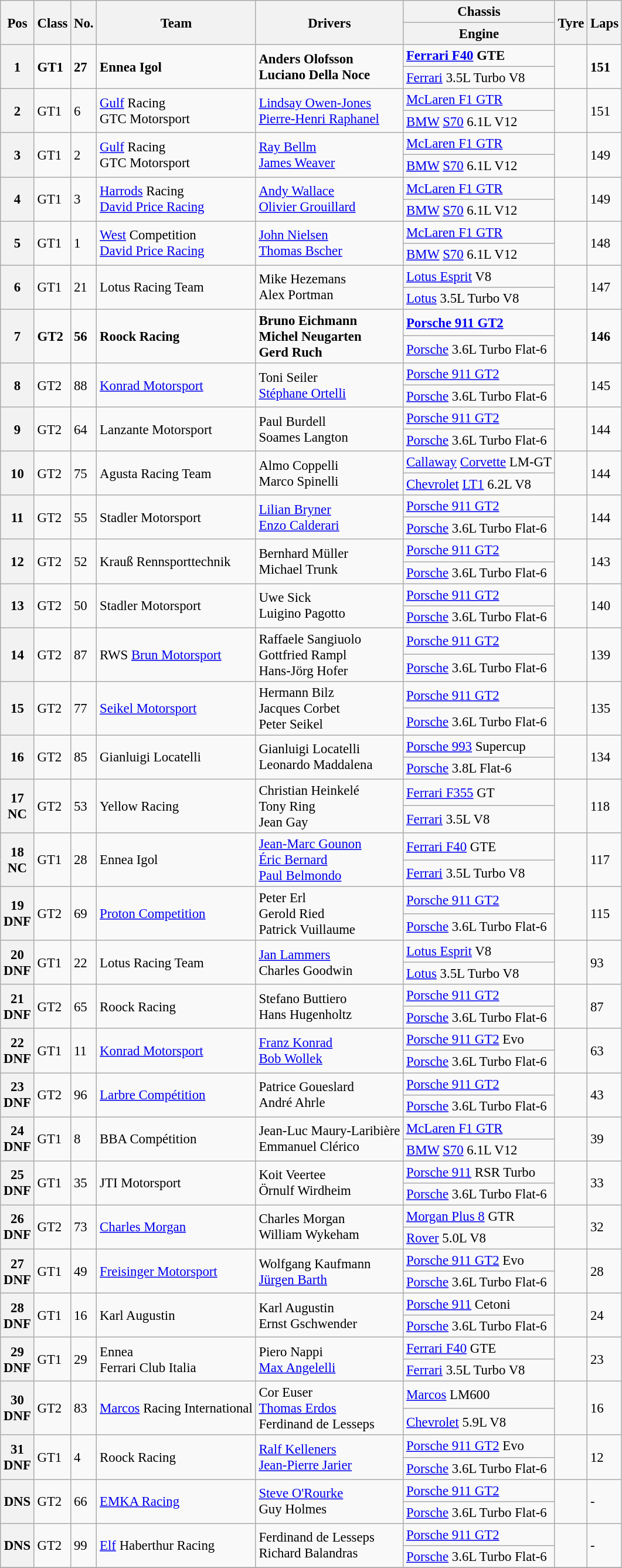<table class="wikitable" style="font-size: 95%;">
<tr>
<th rowspan=2>Pos</th>
<th rowspan=2>Class</th>
<th rowspan=2>No.</th>
<th rowspan=2>Team</th>
<th rowspan=2>Drivers</th>
<th>Chassis</th>
<th rowspan=2>Tyre</th>
<th rowspan=2>Laps</th>
</tr>
<tr>
<th>Engine</th>
</tr>
<tr style="font-weight:bold">
<th rowspan=2>1</th>
<td rowspan=2>GT1</td>
<td rowspan=2>27</td>
<td rowspan=2> Ennea Igol</td>
<td rowspan=2> Anders Olofsson<br> Luciano Della Noce</td>
<td><a href='#'>Ferrari F40</a> GTE</td>
<td rowspan=2></td>
<td rowspan=2>151</td>
</tr>
<tr>
<td><a href='#'>Ferrari</a> 3.5L Turbo V8</td>
</tr>
<tr>
<th rowspan=2>2</th>
<td rowspan=2>GT1</td>
<td rowspan=2>6</td>
<td rowspan=2> <a href='#'>Gulf</a> Racing<br> GTC Motorsport</td>
<td rowspan=2> <a href='#'>Lindsay Owen-Jones</a><br> <a href='#'>Pierre-Henri Raphanel</a></td>
<td><a href='#'>McLaren F1 GTR</a></td>
<td rowspan=2></td>
<td rowspan=2>151</td>
</tr>
<tr>
<td><a href='#'>BMW</a> <a href='#'>S70</a> 6.1L V12</td>
</tr>
<tr>
<th rowspan=2>3</th>
<td rowspan=2>GT1</td>
<td rowspan=2>2</td>
<td rowspan=2> <a href='#'>Gulf</a> Racing<br> GTC Motorsport</td>
<td rowspan=2> <a href='#'>Ray Bellm</a><br> <a href='#'>James Weaver</a></td>
<td><a href='#'>McLaren F1 GTR</a></td>
<td rowspan=2></td>
<td rowspan=2>149</td>
</tr>
<tr>
<td><a href='#'>BMW</a> <a href='#'>S70</a> 6.1L V12</td>
</tr>
<tr>
<th rowspan=2>4</th>
<td rowspan=2>GT1</td>
<td rowspan=2>3</td>
<td rowspan=2> <a href='#'>Harrods</a> Racing<br> <a href='#'>David Price Racing</a></td>
<td rowspan=2> <a href='#'>Andy Wallace</a><br> <a href='#'>Olivier Grouillard</a></td>
<td><a href='#'>McLaren F1 GTR</a></td>
<td rowspan=2></td>
<td rowspan=2>149</td>
</tr>
<tr>
<td><a href='#'>BMW</a> <a href='#'>S70</a> 6.1L V12</td>
</tr>
<tr>
<th rowspan=2>5</th>
<td rowspan=2>GT1</td>
<td rowspan=2>1</td>
<td rowspan=2> <a href='#'>West</a> Competition<br> <a href='#'>David Price Racing</a></td>
<td rowspan=2> <a href='#'>John Nielsen</a><br> <a href='#'>Thomas Bscher</a></td>
<td><a href='#'>McLaren F1 GTR</a></td>
<td rowspan=2></td>
<td rowspan=2>148</td>
</tr>
<tr>
<td><a href='#'>BMW</a> <a href='#'>S70</a> 6.1L V12</td>
</tr>
<tr>
<th rowspan=2>6</th>
<td rowspan=2>GT1</td>
<td rowspan=2>21</td>
<td rowspan=2> Lotus Racing Team</td>
<td rowspan=2> Mike Hezemans<br> Alex Portman</td>
<td><a href='#'>Lotus Esprit</a> V8</td>
<td rowspan=2></td>
<td rowspan=2>147</td>
</tr>
<tr>
<td><a href='#'>Lotus</a> 3.5L Turbo V8</td>
</tr>
<tr style="font-weight:bold">
<th rowspan=2>7</th>
<td rowspan=2>GT2</td>
<td rowspan=2>56</td>
<td rowspan=2> Roock Racing</td>
<td rowspan=2> Bruno Eichmann<br> Michel Neugarten<br> Gerd Ruch</td>
<td><a href='#'>Porsche 911 GT2</a></td>
<td rowspan=2></td>
<td rowspan=2>146</td>
</tr>
<tr>
<td><a href='#'>Porsche</a> 3.6L Turbo Flat-6</td>
</tr>
<tr>
<th rowspan=2>8</th>
<td rowspan=2>GT2</td>
<td rowspan=2>88</td>
<td rowspan=2> <a href='#'>Konrad Motorsport</a></td>
<td rowspan=2> Toni Seiler<br> <a href='#'>Stéphane Ortelli</a></td>
<td><a href='#'>Porsche 911 GT2</a></td>
<td rowspan=2></td>
<td rowspan=2>145</td>
</tr>
<tr>
<td><a href='#'>Porsche</a> 3.6L Turbo Flat-6</td>
</tr>
<tr>
<th rowspan=2>9</th>
<td rowspan=2>GT2</td>
<td rowspan=2>64</td>
<td rowspan=2> Lanzante Motorsport</td>
<td rowspan=2> Paul Burdell<br> Soames Langton</td>
<td><a href='#'>Porsche 911 GT2</a></td>
<td rowspan=2></td>
<td rowspan=2>144</td>
</tr>
<tr>
<td><a href='#'>Porsche</a> 3.6L Turbo Flat-6</td>
</tr>
<tr>
<th rowspan=2>10</th>
<td rowspan=2>GT2</td>
<td rowspan=2>75</td>
<td rowspan=2> Agusta Racing Team</td>
<td rowspan=2> Almo Coppelli<br> Marco Spinelli</td>
<td><a href='#'>Callaway</a> <a href='#'>Corvette</a> LM-GT</td>
<td rowspan=2></td>
<td rowspan=2>144</td>
</tr>
<tr>
<td><a href='#'>Chevrolet</a> <a href='#'>LT1</a> 6.2L V8</td>
</tr>
<tr>
<th rowspan=2>11</th>
<td rowspan=2>GT2</td>
<td rowspan=2>55</td>
<td rowspan=2> Stadler Motorsport</td>
<td rowspan=2> <a href='#'>Lilian Bryner</a><br> <a href='#'>Enzo Calderari</a></td>
<td><a href='#'>Porsche 911 GT2</a></td>
<td rowspan=2></td>
<td rowspan=2>144</td>
</tr>
<tr>
<td><a href='#'>Porsche</a> 3.6L Turbo Flat-6</td>
</tr>
<tr>
<th rowspan=2>12</th>
<td rowspan=2>GT2</td>
<td rowspan=2>52</td>
<td rowspan=2> Krauß Rennsporttechnik</td>
<td rowspan=2> Bernhard Müller<br> Michael Trunk</td>
<td><a href='#'>Porsche 911 GT2</a></td>
<td rowspan=2></td>
<td rowspan=2>143</td>
</tr>
<tr>
<td><a href='#'>Porsche</a> 3.6L Turbo Flat-6</td>
</tr>
<tr>
<th rowspan=2>13</th>
<td rowspan=2>GT2</td>
<td rowspan=2>50</td>
<td rowspan=2> Stadler Motorsport</td>
<td rowspan=2> Uwe Sick<br> Luigino Pagotto</td>
<td><a href='#'>Porsche 911 GT2</a></td>
<td rowspan=2></td>
<td rowspan=2>140</td>
</tr>
<tr>
<td><a href='#'>Porsche</a> 3.6L Turbo Flat-6</td>
</tr>
<tr>
<th rowspan=2>14</th>
<td rowspan=2>GT2</td>
<td rowspan=2>87</td>
<td rowspan=2> RWS <a href='#'>Brun Motorsport</a></td>
<td rowspan=2> Raffaele Sangiuolo<br> Gottfried Rampl<br> Hans-Jörg Hofer</td>
<td><a href='#'>Porsche 911 GT2</a></td>
<td rowspan=2></td>
<td rowspan=2>139</td>
</tr>
<tr>
<td><a href='#'>Porsche</a> 3.6L Turbo Flat-6</td>
</tr>
<tr>
<th rowspan=2>15</th>
<td rowspan=2>GT2</td>
<td rowspan=2>77</td>
<td rowspan=2> <a href='#'>Seikel Motorsport</a></td>
<td rowspan=2> Hermann Bilz<br> Jacques Corbet<br> Peter Seikel</td>
<td><a href='#'>Porsche 911 GT2</a></td>
<td rowspan=2></td>
<td rowspan=2>135</td>
</tr>
<tr>
<td><a href='#'>Porsche</a> 3.6L Turbo Flat-6</td>
</tr>
<tr>
<th rowspan=2>16</th>
<td rowspan=2>GT2</td>
<td rowspan=2>85</td>
<td rowspan=2> Gianluigi Locatelli</td>
<td rowspan=2> Gianluigi Locatelli<br> Leonardo Maddalena</td>
<td><a href='#'>Porsche 993</a> Supercup</td>
<td rowspan=2></td>
<td rowspan=2>134</td>
</tr>
<tr>
<td><a href='#'>Porsche</a> 3.8L Flat-6</td>
</tr>
<tr>
<th rowspan=2>17<br>NC</th>
<td rowspan=2>GT2</td>
<td rowspan=2>53</td>
<td rowspan=2> Yellow Racing</td>
<td rowspan=2> Christian Heinkelé<br> Tony Ring<br> Jean Gay</td>
<td><a href='#'>Ferrari F355</a> GT</td>
<td rowspan=2></td>
<td rowspan=2>118</td>
</tr>
<tr>
<td><a href='#'>Ferrari</a> 3.5L V8</td>
</tr>
<tr>
<th rowspan=2>18<br>NC</th>
<td rowspan=2>GT1</td>
<td rowspan=2>28</td>
<td rowspan=2> Ennea Igol</td>
<td rowspan=2> <a href='#'>Jean-Marc Gounon</a><br> <a href='#'>Éric Bernard</a><br> <a href='#'>Paul Belmondo</a></td>
<td><a href='#'>Ferrari F40</a> GTE</td>
<td rowspan=2></td>
<td rowspan=2>117</td>
</tr>
<tr>
<td><a href='#'>Ferrari</a> 3.5L Turbo V8</td>
</tr>
<tr>
<th rowspan=2>19<br>DNF</th>
<td rowspan=2>GT2</td>
<td rowspan=2>69</td>
<td rowspan=2> <a href='#'>Proton Competition</a></td>
<td rowspan=2> Peter Erl<br> Gerold Ried<br> Patrick Vuillaume</td>
<td><a href='#'>Porsche 911 GT2</a></td>
<td rowspan=2></td>
<td rowspan=2>115</td>
</tr>
<tr>
<td><a href='#'>Porsche</a> 3.6L Turbo Flat-6</td>
</tr>
<tr>
<th rowspan=2>20<br>DNF</th>
<td rowspan=2>GT1</td>
<td rowspan=2>22</td>
<td rowspan=2> Lotus Racing Team</td>
<td rowspan=2> <a href='#'>Jan Lammers</a><br> Charles Goodwin</td>
<td><a href='#'>Lotus Esprit</a> V8</td>
<td rowspan=2></td>
<td rowspan=2>93</td>
</tr>
<tr>
<td><a href='#'>Lotus</a> 3.5L Turbo V8</td>
</tr>
<tr>
<th rowspan=2>21<br>DNF</th>
<td rowspan=2>GT2</td>
<td rowspan=2>65</td>
<td rowspan=2> Roock Racing</td>
<td rowspan=2> Stefano Buttiero<br> Hans Hugenholtz</td>
<td><a href='#'>Porsche 911 GT2</a></td>
<td rowspan=2></td>
<td rowspan=2>87</td>
</tr>
<tr>
<td><a href='#'>Porsche</a> 3.6L Turbo Flat-6</td>
</tr>
<tr>
<th rowspan=2>22<br>DNF</th>
<td rowspan=2>GT1</td>
<td rowspan=2>11</td>
<td rowspan=2> <a href='#'>Konrad Motorsport</a></td>
<td rowspan=2> <a href='#'>Franz Konrad</a><br> <a href='#'>Bob Wollek</a></td>
<td><a href='#'>Porsche 911 GT2</a> Evo</td>
<td rowspan=2></td>
<td rowspan=2>63</td>
</tr>
<tr>
<td><a href='#'>Porsche</a> 3.6L Turbo Flat-6</td>
</tr>
<tr>
<th rowspan=2>23<br>DNF</th>
<td rowspan=2>GT2</td>
<td rowspan=2>96</td>
<td rowspan=2> <a href='#'>Larbre Compétition</a></td>
<td rowspan=2> Patrice Goueslard<br> André Ahrle</td>
<td><a href='#'>Porsche 911 GT2</a></td>
<td rowspan=2></td>
<td rowspan=2>43</td>
</tr>
<tr>
<td><a href='#'>Porsche</a> 3.6L Turbo Flat-6</td>
</tr>
<tr>
<th rowspan=2>24<br>DNF</th>
<td rowspan=2>GT1</td>
<td rowspan=2>8</td>
<td rowspan=2> BBA Compétition</td>
<td rowspan=2> Jean-Luc Maury-Laribière<br> Emmanuel Clérico</td>
<td><a href='#'>McLaren F1 GTR</a></td>
<td rowspan=2></td>
<td rowspan=2>39</td>
</tr>
<tr>
<td><a href='#'>BMW</a> <a href='#'>S70</a> 6.1L V12</td>
</tr>
<tr>
<th rowspan=2>25<br>DNF</th>
<td rowspan=2>GT1</td>
<td rowspan=2>35</td>
<td rowspan=2> JTI Motorsport</td>
<td rowspan=2> Koit Veertee<br> Örnulf Wirdheim</td>
<td><a href='#'>Porsche 911</a> RSR Turbo</td>
<td rowspan=2></td>
<td rowspan=2>33</td>
</tr>
<tr>
<td><a href='#'>Porsche</a> 3.6L Turbo Flat-6</td>
</tr>
<tr>
<th rowspan=2>26<br>DNF</th>
<td rowspan=2>GT2</td>
<td rowspan=2>73</td>
<td rowspan=2> <a href='#'>Charles Morgan</a></td>
<td rowspan=2> Charles Morgan<br> William Wykeham</td>
<td><a href='#'>Morgan Plus 8</a> GTR</td>
<td rowspan=2></td>
<td rowspan=2>32</td>
</tr>
<tr>
<td><a href='#'>Rover</a> 5.0L V8</td>
</tr>
<tr>
<th rowspan=2>27<br>DNF</th>
<td rowspan=2>GT1</td>
<td rowspan=2>49</td>
<td rowspan=2> <a href='#'>Freisinger Motorsport</a></td>
<td rowspan=2> Wolfgang Kaufmann<br> <a href='#'>Jürgen Barth</a></td>
<td><a href='#'>Porsche 911 GT2</a> Evo</td>
<td rowspan=2></td>
<td rowspan=2>28</td>
</tr>
<tr>
<td><a href='#'>Porsche</a> 3.6L Turbo Flat-6</td>
</tr>
<tr>
<th rowspan=2>28<br>DNF</th>
<td rowspan=2>GT1</td>
<td rowspan=2>16</td>
<td rowspan=2> Karl Augustin</td>
<td rowspan=2> Karl Augustin<br> Ernst Gschwender</td>
<td><a href='#'>Porsche 911</a> Cetoni</td>
<td rowspan=2></td>
<td rowspan=2>24</td>
</tr>
<tr>
<td><a href='#'>Porsche</a> 3.6L Turbo Flat-6</td>
</tr>
<tr>
<th rowspan=2>29<br>DNF</th>
<td rowspan=2>GT1</td>
<td rowspan=2>29</td>
<td rowspan=2> Ennea<br> Ferrari Club Italia</td>
<td rowspan=2> Piero Nappi<br> <a href='#'>Max Angelelli</a></td>
<td><a href='#'>Ferrari F40</a> GTE</td>
<td rowspan=2></td>
<td rowspan=2>23</td>
</tr>
<tr>
<td><a href='#'>Ferrari</a> 3.5L Turbo V8</td>
</tr>
<tr>
<th rowspan=2>30<br>DNF</th>
<td rowspan=2>GT2</td>
<td rowspan=2>83</td>
<td rowspan=2> <a href='#'>Marcos</a> Racing International</td>
<td rowspan=2> Cor Euser<br> <a href='#'>Thomas Erdos</a><br> Ferdinand de Lesseps</td>
<td><a href='#'>Marcos</a> LM600</td>
<td rowspan=2></td>
<td rowspan=2>16</td>
</tr>
<tr>
<td><a href='#'>Chevrolet</a> 5.9L V8</td>
</tr>
<tr>
<th rowspan=2>31<br>DNF</th>
<td rowspan=2>GT1</td>
<td rowspan=2>4</td>
<td rowspan=2> Roock Racing</td>
<td rowspan=2> <a href='#'>Ralf Kelleners</a><br> <a href='#'>Jean-Pierre Jarier</a></td>
<td><a href='#'>Porsche 911 GT2</a> Evo</td>
<td rowspan=2></td>
<td rowspan=2>12</td>
</tr>
<tr>
<td><a href='#'>Porsche</a> 3.6L Turbo Flat-6</td>
</tr>
<tr>
<th rowspan=2>DNS</th>
<td rowspan=2>GT2</td>
<td rowspan=2>66</td>
<td rowspan=2> <a href='#'>EMKA Racing</a></td>
<td rowspan=2> <a href='#'>Steve O'Rourke</a><br> Guy Holmes</td>
<td><a href='#'>Porsche 911 GT2</a></td>
<td rowspan=2></td>
<td rowspan=2>-</td>
</tr>
<tr>
<td><a href='#'>Porsche</a> 3.6L Turbo Flat-6</td>
</tr>
<tr>
<th rowspan=2>DNS</th>
<td rowspan=2>GT2</td>
<td rowspan=2>99</td>
<td rowspan=2> <a href='#'>Elf</a> Haberthur Racing</td>
<td rowspan=2> Ferdinand de Lesseps<br> Richard Balandras</td>
<td><a href='#'>Porsche 911 GT2</a></td>
<td rowspan=2></td>
<td rowspan=2>-</td>
</tr>
<tr>
<td><a href='#'>Porsche</a> 3.6L Turbo Flat-6</td>
</tr>
<tr>
</tr>
</table>
